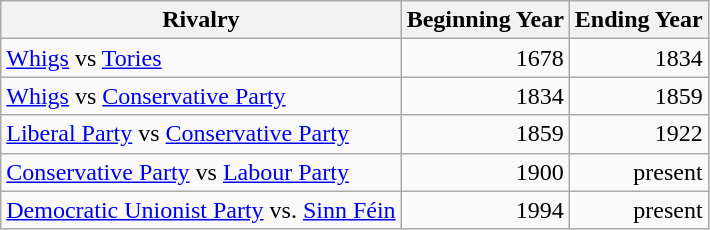<table class="wikitable sortable">
<tr ">
<th>Rivalry</th>
<th>Beginning Year</th>
<th>Ending Year</th>
</tr>
<tr>
<td><a href='#'>Whigs</a> vs <a href='#'>Tories</a></td>
<td style="text-align:right;">1678</td>
<td style="text-align:right;">1834</td>
</tr>
<tr>
<td><a href='#'>Whigs</a> vs <a href='#'>Conservative Party</a></td>
<td style="text-align:right;">1834</td>
<td style="text-align:right;">1859</td>
</tr>
<tr>
<td><a href='#'>Liberal Party</a> vs <a href='#'>Conservative Party</a></td>
<td style="text-align:right;">1859</td>
<td style="text-align:right;">1922</td>
</tr>
<tr>
<td><a href='#'>Conservative Party</a> vs <a href='#'>Labour Party</a></td>
<td style="text-align:right;">1900</td>
<td style="text-align:right;">present</td>
</tr>
<tr>
<td><a href='#'>Democratic Unionist Party</a> vs. <a href='#'>Sinn Féin</a></td>
<td style="text-align:right;">1994</td>
<td style="text-align:right;">present</td>
</tr>
</table>
